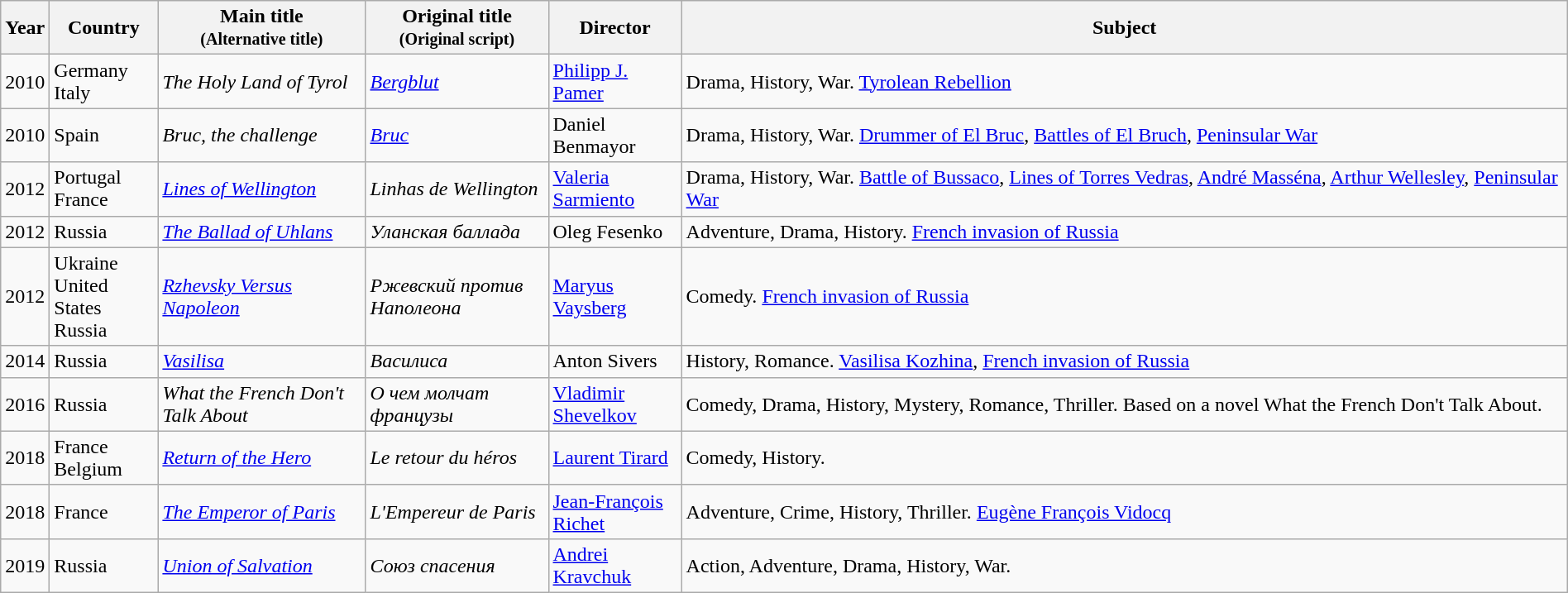<table class="wikitable sortable" style="width:100%;">
<tr>
<th>Year</th>
<th width= 80>Country</th>
<th class="unsortable" style="width:160px;">Main title<br><small>(Alternative title)</small></th>
<th class="unsortable" style="width:140px;">Original title<br><small>(Original script)</small></th>
<th width=100>Director</th>
<th class="unsortable">Subject</th>
</tr>
<tr>
<td>2010</td>
<td>Germany<br>Italy</td>
<td><em>The Holy Land of Tyrol</em></td>
<td><em><a href='#'>Bergblut</a></em></td>
<td><a href='#'>Philipp J. Pamer</a></td>
<td>Drama, History, War. <a href='#'>Tyrolean Rebellion</a></td>
</tr>
<tr>
<td>2010</td>
<td>Spain</td>
<td><em>Bruc, the challenge</em></td>
<td><em><a href='#'>Bruc</a></em></td>
<td>Daniel Benmayor</td>
<td>Drama, History, War. <a href='#'>Drummer of El Bruc</a>, <a href='#'>Battles of El Bruch</a>, <a href='#'>Peninsular War</a></td>
</tr>
<tr>
<td>2012</td>
<td>Portugal<br>France</td>
<td><em><a href='#'>Lines of Wellington</a></em></td>
<td><em>Linhas de Wellington</em></td>
<td><a href='#'>Valeria Sarmiento</a></td>
<td>Drama, History, War. <a href='#'>Battle of Bussaco</a>, <a href='#'>Lines of Torres Vedras</a>, <a href='#'>André Masséna</a>, <a href='#'>Arthur Wellesley</a>, <a href='#'>Peninsular War</a></td>
</tr>
<tr>
<td>2012</td>
<td>Russia</td>
<td><em><a href='#'>The Ballad of Uhlans</a></em></td>
<td><em>Уланская баллада</em></td>
<td>Oleg Fesenko</td>
<td>Adventure, Drama, History. <a href='#'>French invasion of Russia</a></td>
</tr>
<tr>
<td>2012</td>
<td>Ukraine<br>United States<br>Russia</td>
<td><em><a href='#'>Rzhevsky Versus Napoleon</a></em></td>
<td><em>Ржевский против Наполеона</em></td>
<td><a href='#'>Maryus Vaysberg</a></td>
<td>Comedy. <a href='#'>French invasion of Russia</a></td>
</tr>
<tr>
<td>2014</td>
<td>Russia</td>
<td><em><a href='#'>Vasilisa</a></em></td>
<td><em>Василиса</em></td>
<td>Anton Sivers</td>
<td>History, Romance. <a href='#'>Vasilisa Kozhina</a>, <a href='#'>French invasion of Russia</a></td>
</tr>
<tr>
<td>2016</td>
<td>Russia</td>
<td><em>What the French Don't Talk About</em></td>
<td><em>О чем молчат французы</em></td>
<td><a href='#'>Vladimir Shevelkov</a></td>
<td>Comedy, Drama, History, Mystery, Romance, Thriller. Based on a novel What the French Don't Talk About.</td>
</tr>
<tr>
<td>2018</td>
<td>France<br>Belgium</td>
<td><em><a href='#'>Return of the Hero</a></em></td>
<td><em>Le retour du héros</em></td>
<td><a href='#'>Laurent Tirard</a></td>
<td>Comedy, History.</td>
</tr>
<tr>
<td>2018</td>
<td>France</td>
<td><em><a href='#'>The Emperor of Paris</a></em></td>
<td><em>L'Empereur de Paris</em></td>
<td><a href='#'>Jean-François Richet</a></td>
<td>Adventure, Crime, History, Thriller. <a href='#'>Eugène François Vidocq</a></td>
</tr>
<tr>
<td>2019</td>
<td>Russia</td>
<td><em><a href='#'>Union of Salvation</a></em></td>
<td><em>Союз спасения</em></td>
<td><a href='#'>Andrei Kravchuk</a></td>
<td>Action, Adventure, Drama, History, War.</td>
</tr>
</table>
